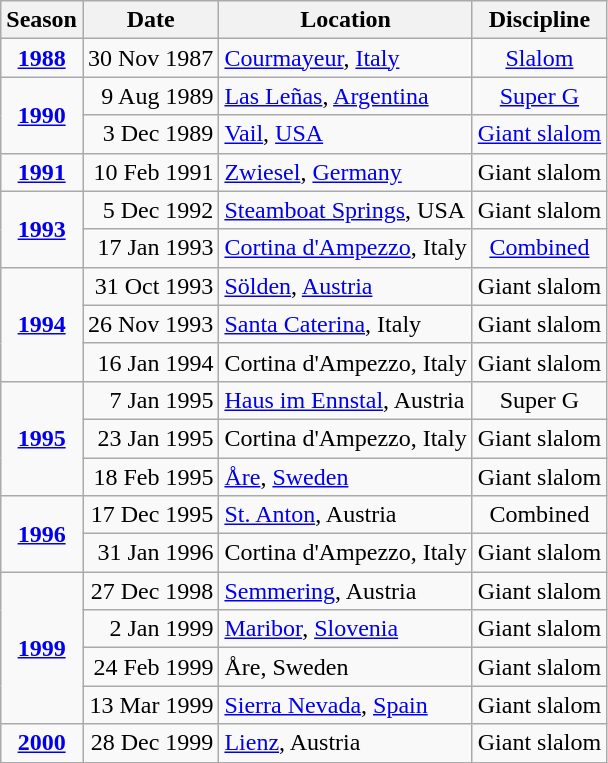<table class="wikitable">
<tr>
<th>Season</th>
<th>Date</th>
<th>Location</th>
<th>Discipline</th>
</tr>
<tr>
<td rowspan=1 align=center><strong><a href='#'>1988</a></strong></td>
<td align=right>30 Nov 1987</td>
<td> <a href='#'>Courmayeur</a>, <a href='#'>Italy</a></td>
<td align=center><a href='#'>Slalom</a></td>
</tr>
<tr>
<td rowspan=2 align=center><strong><a href='#'>1990</a></strong></td>
<td align=right>9 Aug 1989</td>
<td> <a href='#'>Las Leñas</a>, <a href='#'>Argentina</a></td>
<td align=center><a href='#'>Super G</a></td>
</tr>
<tr>
<td align=right>3 Dec 1989</td>
<td> <a href='#'>Vail</a>, <a href='#'>USA</a></td>
<td align=center><a href='#'>Giant slalom</a></td>
</tr>
<tr>
<td rowspan=1 align=center><strong><a href='#'>1991</a></strong></td>
<td align=right>10 Feb 1991</td>
<td> <a href='#'>Zwiesel</a>, <a href='#'>Germany</a></td>
<td align=center>Giant slalom</td>
</tr>
<tr>
<td rowspan=2 align=center><strong><a href='#'>1993</a></strong></td>
<td align=right>5 Dec 1992</td>
<td> <a href='#'>Steamboat Springs</a>, USA</td>
<td align=center>Giant slalom</td>
</tr>
<tr>
<td align=right>17 Jan 1993</td>
<td> <a href='#'>Cortina d'Ampezzo</a>, Italy</td>
<td align=center><a href='#'>Combined</a></td>
</tr>
<tr>
<td rowspan=3 align=center><strong><a href='#'>1994</a></strong></td>
<td align=right>31 Oct 1993</td>
<td> <a href='#'>Sölden</a>, <a href='#'>Austria</a></td>
<td align=center>Giant slalom</td>
</tr>
<tr>
<td align=right>26 Nov 1993</td>
<td> <a href='#'>Santa Caterina</a>, Italy</td>
<td align=center>Giant slalom</td>
</tr>
<tr>
<td align=right>16 Jan 1994</td>
<td> Cortina d'Ampezzo, Italy</td>
<td align=center>Giant slalom</td>
</tr>
<tr>
<td rowspan=3 align=center><strong><a href='#'>1995</a></strong></td>
<td align=right>7 Jan 1995</td>
<td> <a href='#'>Haus im Ennstal</a>, Austria</td>
<td align=center>Super G</td>
</tr>
<tr>
<td align=right>23 Jan 1995</td>
<td> Cortina d'Ampezzo, Italy</td>
<td align=center>Giant slalom</td>
</tr>
<tr>
<td align=right>18 Feb 1995</td>
<td> <a href='#'>Åre</a>, <a href='#'>Sweden</a></td>
<td align=center>Giant slalom</td>
</tr>
<tr>
<td rowspan=2 align=center><strong><a href='#'>1996</a></strong></td>
<td align=right>17 Dec 1995</td>
<td> <a href='#'>St. Anton</a>, Austria</td>
<td align=center>Combined</td>
</tr>
<tr>
<td align=right>31 Jan 1996</td>
<td> Cortina d'Ampezzo, Italy</td>
<td align=center>Giant slalom</td>
</tr>
<tr>
<td rowspan=4 align=center><strong><a href='#'>1999</a></strong></td>
<td align=right>27 Dec 1998</td>
<td> <a href='#'>Semmering</a>, Austria</td>
<td align=center>Giant slalom</td>
</tr>
<tr>
<td align=right>2 Jan 1999</td>
<td> <a href='#'>Maribor</a>, <a href='#'>Slovenia</a></td>
<td align=center>Giant slalom</td>
</tr>
<tr>
<td align=right>24 Feb 1999</td>
<td> Åre, Sweden</td>
<td align=center>Giant slalom</td>
</tr>
<tr>
<td align=right>13 Mar 1999</td>
<td> <a href='#'>Sierra Nevada</a>, <a href='#'>Spain</a></td>
<td align=center>Giant slalom</td>
</tr>
<tr>
<td rowspan=1 align=center><strong><a href='#'>2000</a></strong></td>
<td align=right>28 Dec 1999</td>
<td> <a href='#'>Lienz</a>, Austria</td>
<td align=center>Giant slalom</td>
</tr>
</table>
